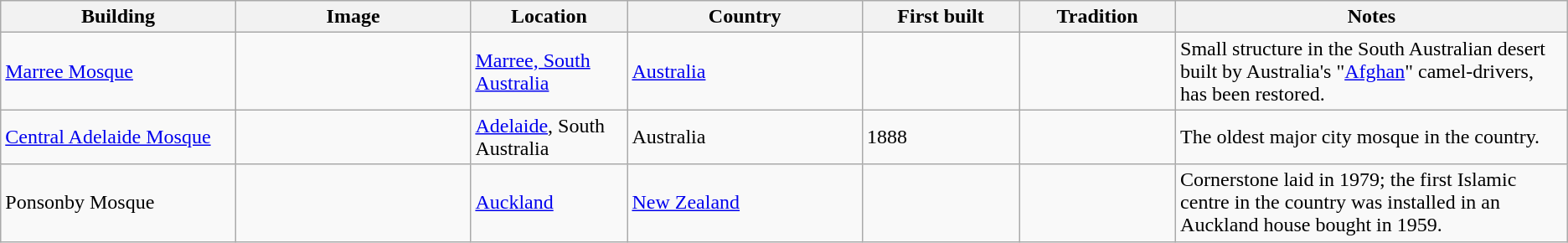<table class="wikitable sortable">
<tr>
<th style="width:15%">Building</th>
<th class="unsortable"; style="width:15%">Image</th>
<th style="width:10%">Location</th>
<th style="width:15%">Country</th>
<th style="width:10%">First built</th>
<th style="width:10%">Tradition</th>
<th class="unsortable"; style="width:25%">Notes</th>
</tr>
<tr>
<td><a href='#'>Marree Mosque</a></td>
<td></td>
<td><a href='#'>Marree, South Australia</a></td>
<td><a href='#'>Australia</a></td>
<td></td>
<td></td>
<td>Small structure in the South Australian desert built by Australia's "<a href='#'>Afghan</a>" camel-drivers, has been restored.</td>
</tr>
<tr>
<td><a href='#'>Central Adelaide Mosque</a></td>
<td></td>
<td><a href='#'>Adelaide</a>, South Australia</td>
<td>Australia</td>
<td>1888</td>
<td></td>
<td>The oldest major city mosque in the country.</td>
</tr>
<tr>
<td>Ponsonby Mosque</td>
<td></td>
<td><a href='#'>Auckland</a></td>
<td><a href='#'>New Zealand</a></td>
<td></td>
<td></td>
<td>Cornerstone laid in 1979; the first Islamic centre in the country was installed in an Auckland house bought in 1959.</td>
</tr>
</table>
